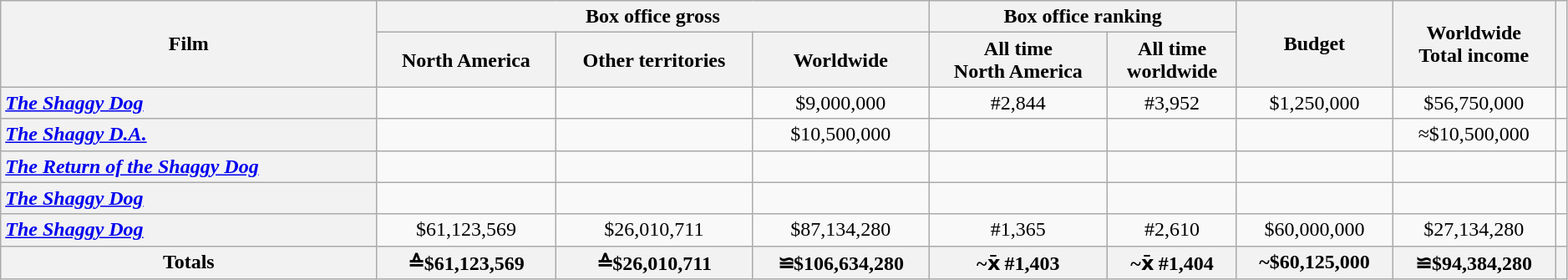<table class="wikitable" width=99% border="1" style="text-align: center;">
<tr>
<th rowspan="2" style="width:24%;">Film</th>
<th colspan="3">Box office gross</th>
<th colspan="2">Box office ranking</th>
<th rowspan="2">Budget</th>
<th rowspan="2">Worldwide <br>Total income</th>
<th rowspan="2"></th>
</tr>
<tr>
<th>North America</th>
<th>Other territories</th>
<th>Worldwide</th>
<th>All time <br>North America</th>
<th>All time <br>worldwide</th>
</tr>
<tr>
<th style="text-align: left;"><em><a href='#'>The Shaggy Dog</a></em> <br></th>
<td></td>
<td></td>
<td>$9,000,000</td>
<td>#2,844</td>
<td>#3,952</td>
<td>$1,250,000</td>
<td>$56,750,000</td>
<td></td>
</tr>
<tr>
<th style="text-align: left;"><em><a href='#'>The Shaggy D.A.</a></em></th>
<td></td>
<td></td>
<td>$10,500,000</td>
<td></td>
<td></td>
<td></td>
<td>≈$10,500,000</td>
<td></td>
</tr>
<tr>
<th style="text-align: left;"><em><a href='#'>The Return of the Shaggy Dog</a></em></th>
<td></td>
<td></td>
<td></td>
<td></td>
<td></td>
<td></td>
<td></td>
<td></td>
</tr>
<tr>
<th style="text-align: left;"><em><a href='#'>The Shaggy Dog</a></em> <br></th>
<td></td>
<td></td>
<td></td>
<td></td>
<td></td>
<td></td>
<td></td>
<td></td>
</tr>
<tr>
<th style="text-align: left;"><em><a href='#'>The Shaggy Dog</a></em> <br></th>
<td>$61,123,569</td>
<td>$26,010,711</td>
<td>$87,134,280</td>
<td>#1,365</td>
<td>#2,610</td>
<td>$60,000,000</td>
<td>$27,134,280</td>
<td></td>
</tr>
<tr>
<th>Totals</th>
<th>≙$61,123,569</th>
<th>≙$26,010,711</th>
<th>≌$106,634,280</th>
<th>~x̄ #1,403</th>
<th>~x̄ #1,404</th>
<th>~$60,125,000</th>
<th>≌$94,384,280</th>
<th></th>
</tr>
</table>
